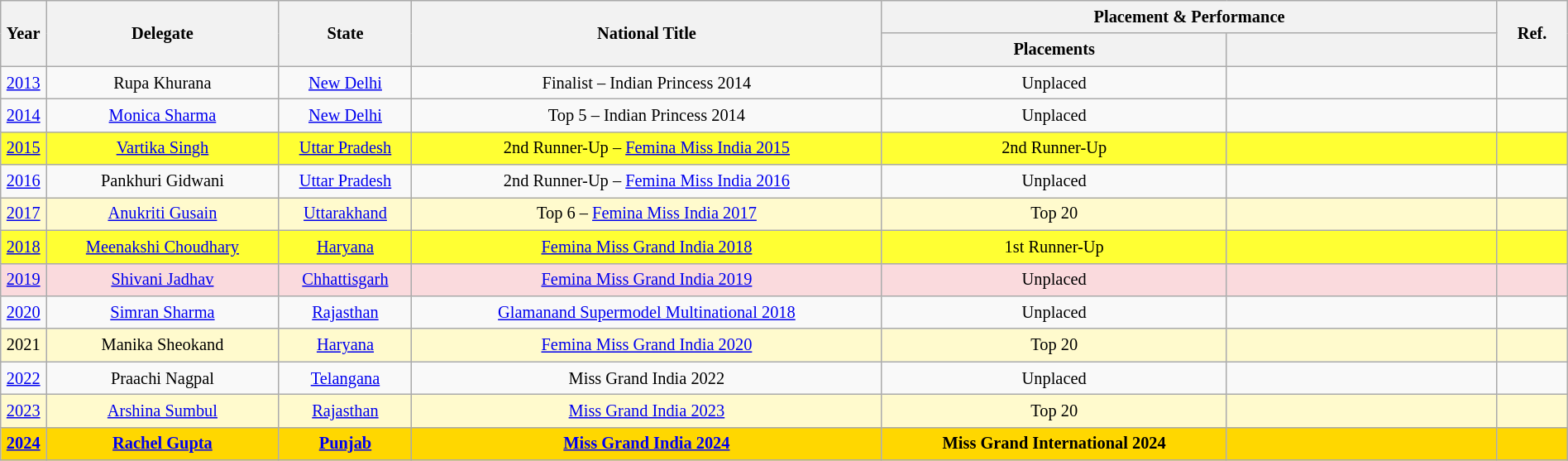<table class="wikitable" style="text-align:center; line-height:20px; font-size:85%; width:100%;">
<tr>
<th rowspan="2"  width=30px>Year</th>
<th rowspan="2"  width=180px>Delegate</th>
<th rowspan="2"  width=100px>State</th>
<th rowspan="2"  width=370px>National Title</th>
<th colspan="2"  width=350px>Placement & Performance</th>
<th rowspan="2"  width=50px>Ref.</th>
</tr>
<tr>
<th width=270px>Placements</th>
<th width=210px></th>
</tr>
<tr>
<td><a href='#'>2013</a></td>
<td>Rupa Khurana</td>
<td><a href='#'>New Delhi</a></td>
<td>Finalist – Indian Princess 2014</td>
<td>Unplaced</td>
<td></td>
<td></td>
</tr>
<tr>
<td><a href='#'>2014</a></td>
<td><a href='#'>Monica Sharma</a></td>
<td><a href='#'>New Delhi</a></td>
<td>Top 5 – Indian Princess 2014</td>
<td>Unplaced</td>
<td style="background:;"></td>
<td></td>
</tr>
<tr style="background-color:#FFFF33;">
<td><a href='#'>2015</a></td>
<td><a href='#'>Vartika Singh</a></td>
<td><a href='#'>Uttar Pradesh</a></td>
<td>2nd Runner-Up – <a href='#'>Femina Miss India 2015</a></td>
<td>2nd Runner-Up</td>
<td style="background:;"></td>
<td></td>
</tr>
<tr>
<td><a href='#'>2016</a></td>
<td>Pankhuri Gidwani</td>
<td><a href='#'>Uttar Pradesh</a></td>
<td>2nd Runner-Up – <a href='#'>Femina Miss India 2016</a></td>
<td>Unplaced</td>
<td style="background:;"></td>
<td></td>
</tr>
<tr style="background:#FFFACD;">
<td><a href='#'>2017</a></td>
<td><a href='#'>Anukriti Gusain</a></td>
<td><a href='#'>Uttarakhand</a></td>
<td>Top 6 – <a href='#'>Femina Miss India 2017</a></td>
<td>Top 20</td>
<td style="background:;"></td>
<td></td>
</tr>
<tr style="background-color:#FFFF33;">
<td><a href='#'>2018</a></td>
<td><a href='#'>Meenakshi Choudhary</a></td>
<td><a href='#'>Haryana</a></td>
<td><a href='#'>Femina Miss Grand India 2018</a></td>
<td>1st Runner-Up</td>
<td style="background:;"></td>
<td></td>
</tr>
<tr style="background-color:#FADADD;">
<td><a href='#'>2019</a></td>
<td><a href='#'>Shivani Jadhav</a></td>
<td><a href='#'>Chhattisgarh</a></td>
<td><a href='#'>Femina Miss Grand India 2019</a></td>
<td>Unplaced</td>
<td style="background:;"></td>
<td></td>
</tr>
<tr>
<td><a href='#'>2020</a></td>
<td><a href='#'>Simran Sharma</a></td>
<td><a href='#'>Rajasthan</a></td>
<td><a href='#'>Glamanand Supermodel Multinational 2018</a></td>
<td>Unplaced</td>
<td style="background:;"></td>
<td></td>
</tr>
<tr style="background:#FFFACD;">
<td>2021</td>
<td>Manika Sheokand</td>
<td><a href='#'>Haryana</a></td>
<td><a href='#'>Femina Miss Grand India 2020</a></td>
<td>Top 20</td>
<td style="background:;"></td>
<td></td>
</tr>
<tr>
<td><a href='#'>2022</a></td>
<td>Praachi Nagpal</td>
<td><a href='#'>Telangana</a></td>
<td>Miss Grand India 2022</td>
<td>Unplaced</td>
<td style="background:;"></td>
<td></td>
</tr>
<tr style="background:#FFFACD;">
<td><a href='#'>2023</a></td>
<td><a href='#'>Arshina Sumbul</a></td>
<td><a href='#'>Rajasthan</a></td>
<td><a href='#'>Miss Grand India 2023</a></td>
<td>Top 20</td>
<td style="background:;"></td>
<td></td>
</tr>
<tr style="background-color:gold; font-weight: bold">
<td><a href='#'>2024</a></td>
<td><a href='#'>Rachel Gupta</a></td>
<td><a href='#'>Punjab</a></td>
<td><a href='#'>Miss Grand India 2024</a></td>
<td>Miss Grand International 2024</td>
<td style="background:;"></td>
<td></td>
</tr>
</table>
